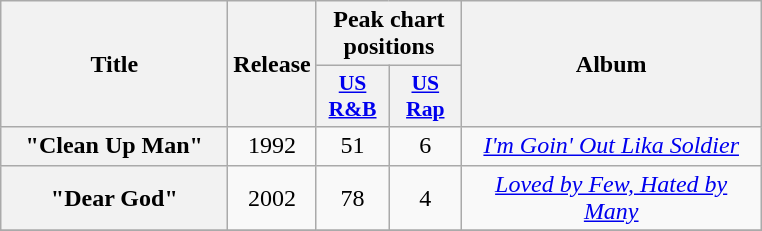<table class="wikitable plainrowheaders" style="text-align:center;">
<tr>
<th scope="col" rowspan="2" style="width:9em;">Title</th>
<th scope="col" rowspan="2" style="width:0.5em;">Release</th>
<th colspan="2" scope="col">Peak chart positions</th>
<th scope="col" rowspan="2" style="width:12em;"><br>Album<br><br></th>
</tr>
<tr>
<th scope="col" style="width:2.9em;font-size:90%;"><a href='#'>US<br>R&B</a></th>
<th scope="col" style="width:2.9em;font-size:90%;"><a href='#'>US<br>Rap</a></th>
</tr>
<tr>
<th scope="row">"Clean Up Man"</th>
<td>1992</td>
<td>51</td>
<td>6</td>
<td><em><a href='#'>I'm Goin' Out Lika Soldier</a></em></td>
</tr>
<tr>
<th scope="row">"Dear God"</th>
<td>2002</td>
<td>78</td>
<td>4</td>
<td><em><a href='#'>Loved by Few, Hated by Many</a></em></td>
</tr>
<tr>
</tr>
</table>
